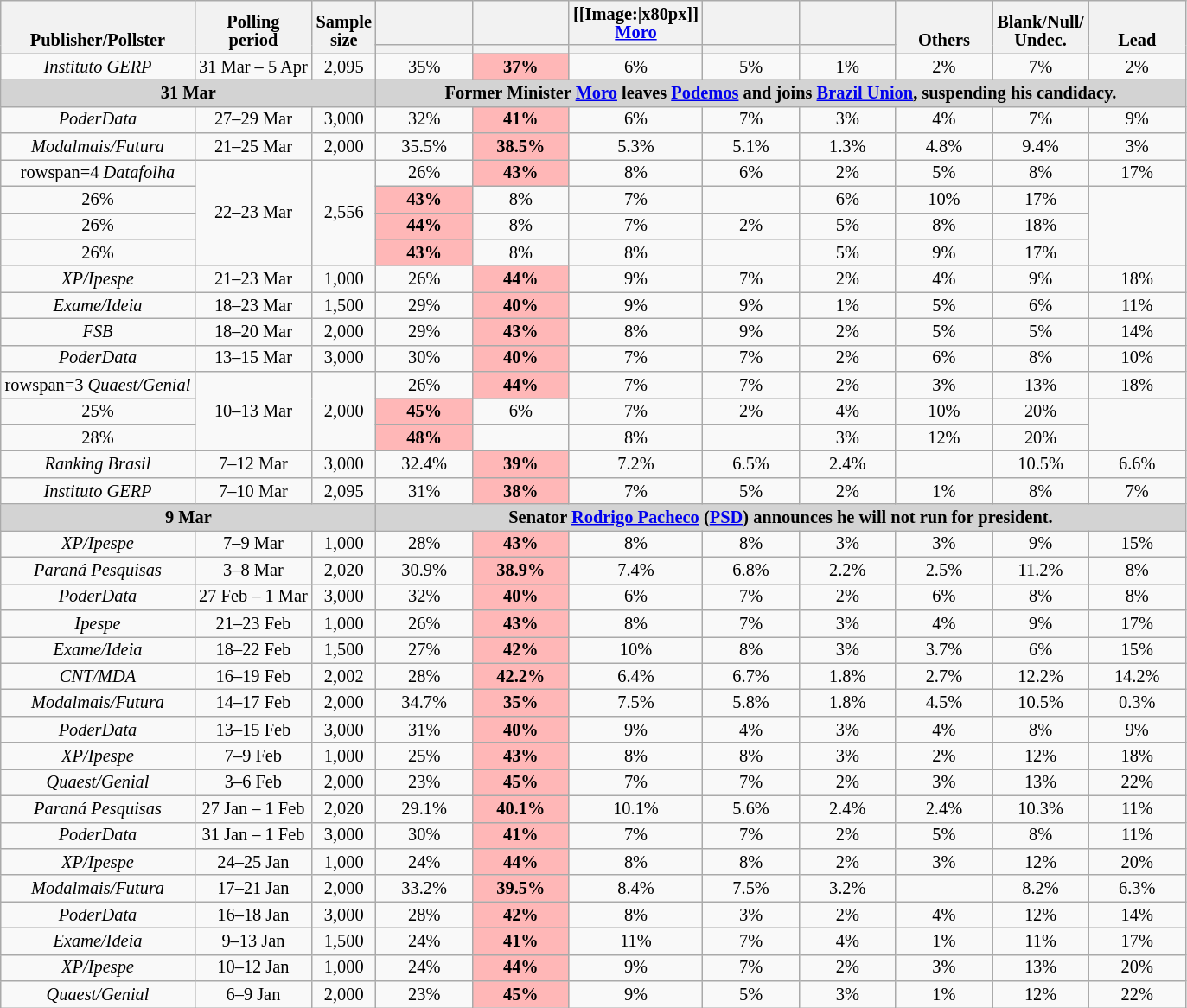<table class="nowrap wikitable" style=text-align:center;font-size:85%;line-height:14px>
<tr style=vertical-align:bottom>
<th rowspan=2>Publisher/Pollster</th>
<th rowspan=2>Polling<br>period</th>
<th rowspan=2>Sample<br>size</th>
<th style=width:5em><br></th>
<th style=width:5em><br></th>
<th style=width:5em>[[Image:|x80px]]<br><a href='#'>Moro</a><br></th>
<th style=width:5em><br></th>
<th style=width:5em><br></th>
<th style=width:5em rowspan=2>Others<br></th>
<th style=width:5em rowspan=2>Blank/Null/<br>Undec.</th>
<th style=width:5em rowspan=2>Lead</th>
</tr>
<tr>
<th style=background:></th>
<th style=background:></th>
<th style=background:></th>
<th style=background:></th>
<th style=background:></th>
</tr>
<tr>
<td> <em>Instituto GERP</em></td>
<td>31 Mar – 5 Apr</td>
<td>2,095</td>
<td>35%</td>
<td style=background:#ffb7b7;font-weight:bold>37%</td>
<td>6%</td>
<td>5%</td>
<td>1%</td>
<td>2%</td>
<td>7%</td>
<td style=background:>2%</td>
</tr>
<tr style=background:lightgrey;font-weight:bold>
<td colspan=3>31 Mar</td>
<td colspan=8 class=wrap>Former Minister <a href='#'>Moro</a> leaves <a href='#'>Podemos</a> and joins <a href='#'>Brazil Union</a>, suspending his candidacy.</td>
</tr>
<tr>
<td> <em>PoderData</em></td>
<td>27–29 Mar</td>
<td>3,000</td>
<td>32%</td>
<td style=background:#ffb7b7;font-weight:bold>41%</td>
<td>6%</td>
<td>7%</td>
<td>3%</td>
<td>4%</td>
<td>7%</td>
<td style=background:>9%</td>
</tr>
<tr>
<td> <em>Modalmais/Futura</em></td>
<td>21–25 Mar</td>
<td>2,000</td>
<td>35.5%</td>
<td style=background:#ffb7b7;font-weight:bold>38.5%</td>
<td>5.3%</td>
<td>5.1%</td>
<td>1.3%</td>
<td>4.8%</td>
<td>9.4%</td>
<td style=background:>3%</td>
</tr>
<tr>
<td>rowspan=4  <em>Datafolha</em></td>
<td rowspan=4>22–23 Mar</td>
<td rowspan=4>2,556</td>
<td>26%</td>
<td style=background:#ffb7b7;font-weight:bold>43%</td>
<td>8%</td>
<td>6%</td>
<td>2%</td>
<td>5%</td>
<td>8%</td>
<td style=background:>17%</td>
</tr>
<tr>
<td>26%</td>
<td style=background:#ffb7b7;font-weight:bold>43%</td>
<td>8%</td>
<td>7%</td>
<td></td>
<td>6%</td>
<td>10%</td>
<td style=background:>17%</td>
</tr>
<tr>
<td>26%</td>
<td style=background:#ffb7b7;font-weight:bold>44%</td>
<td>8%</td>
<td>7%</td>
<td>2%</td>
<td>5%</td>
<td>8%</td>
<td style=background:>18%</td>
</tr>
<tr>
<td>26%</td>
<td style=background:#ffb7b7;font-weight:bold>43%</td>
<td>8%</td>
<td>8%</td>
<td></td>
<td>5%</td>
<td>9%</td>
<td style=background:>17%</td>
</tr>
<tr>
<td> <em>XP/Ipespe</em></td>
<td>21–23 Mar</td>
<td>1,000</td>
<td>26%</td>
<td style=background:#ffb7b7;font-weight:bold>44%</td>
<td>9%</td>
<td>7%</td>
<td>2%</td>
<td>4%</td>
<td>9%</td>
<td style=background:>18%</td>
</tr>
<tr>
<td> <em>Exame/Ideia</em></td>
<td>18–23 Mar</td>
<td>1,500</td>
<td>29%</td>
<td style=background:#ffb7b7;font-weight:bold>40%</td>
<td>9%</td>
<td>9%</td>
<td>1%</td>
<td>5%</td>
<td>6%</td>
<td style=background:>11%</td>
</tr>
<tr>
<td> <em>FSB</em></td>
<td>18–20 Mar</td>
<td>2,000</td>
<td>29%</td>
<td style=background:#ffb7b7;font-weight:bold>43%</td>
<td>8%</td>
<td>9%</td>
<td>2%</td>
<td>5%</td>
<td>5%</td>
<td style=background:>14%</td>
</tr>
<tr>
<td> <em>PoderData</em></td>
<td>13–15 Mar</td>
<td>3,000</td>
<td>30%</td>
<td style=background:#ffb7b7;font-weight:bold>40%</td>
<td>7%</td>
<td>7%</td>
<td>2%</td>
<td>6%</td>
<td>8%</td>
<td style=background:>10%</td>
</tr>
<tr>
<td>rowspan=3  <em>Quaest/Genial</em></td>
<td rowspan=3>10–13 Mar</td>
<td rowspan=3>2,000</td>
<td>26%</td>
<td style=background:#ffb7b7;font-weight:bold>44%</td>
<td>7%</td>
<td>7%</td>
<td>2%</td>
<td>3%</td>
<td>13%</td>
<td style=background:>18%</td>
</tr>
<tr>
<td>25%</td>
<td style=background:#ffb7b7;font-weight:bold>45%</td>
<td>6%</td>
<td>7%</td>
<td>2%</td>
<td>4%</td>
<td>10%</td>
<td style=background:>20%</td>
</tr>
<tr>
<td>28%</td>
<td style=background:#ffb7b7;font-weight:bold>48%</td>
<td></td>
<td>8%</td>
<td></td>
<td>3%</td>
<td>12%</td>
<td style=background:>20%</td>
</tr>
<tr>
<td> <em>Ranking Brasil</em></td>
<td>7–12 Mar</td>
<td>3,000</td>
<td>32.4%</td>
<td style=background:#ffb7b7;font-weight:bold>39%</td>
<td>7.2%</td>
<td>6.5%</td>
<td>2.4%</td>
<td></td>
<td>10.5%</td>
<td style=background:>6.6%</td>
</tr>
<tr>
<td> <em>Instituto GERP</em></td>
<td>7–10 Mar</td>
<td>2,095</td>
<td>31%</td>
<td style=background:#ffb7b7;font-weight:bold>38%</td>
<td>7%</td>
<td>5%</td>
<td>2%</td>
<td>1%</td>
<td>8%</td>
<td style=background:>7%</td>
</tr>
<tr style=background:lightgrey;font-weight:bold>
<td colspan=3>9 Mar</td>
<td colspan=8 class=wrap>Senator <a href='#'>Rodrigo Pacheco</a> (<a href='#'>PSD</a>) announces he will not run for president.</td>
</tr>
<tr>
<td> <em>XP/Ipespe</em></td>
<td>7–9 Mar</td>
<td>1,000</td>
<td>28%</td>
<td style=background:#ffb7b7;font-weight:bold>43%</td>
<td>8%</td>
<td>8%</td>
<td>3%</td>
<td>3%</td>
<td>9%</td>
<td style=background:>15%</td>
</tr>
<tr>
<td> <em>Paraná Pesquisas</em></td>
<td>3–8 Mar</td>
<td>2,020</td>
<td>30.9%</td>
<td style=background:#ffb7b7;font-weight:bold>38.9%</td>
<td>7.4%</td>
<td>6.8%</td>
<td>2.2%</td>
<td>2.5%</td>
<td>11.2%</td>
<td style=background:>8%</td>
</tr>
<tr>
<td> <em>PoderData</em></td>
<td>27 Feb – 1 Mar</td>
<td>3,000</td>
<td>32%</td>
<td style=background:#ffb7b7;font-weight:bold>40%</td>
<td>6%</td>
<td>7%</td>
<td>2%</td>
<td>6%</td>
<td>8%</td>
<td style=background:>8%</td>
</tr>
<tr>
<td> <em>Ipespe</em></td>
<td>21–23 Feb</td>
<td>1,000</td>
<td>26%</td>
<td style=background:#ffb7b7;font-weight:bold>43%</td>
<td>8%</td>
<td>7%</td>
<td>3%</td>
<td>4%</td>
<td>9%</td>
<td style=background:>17%</td>
</tr>
<tr>
<td> <em>Exame/Ideia</em></td>
<td>18–22 Feb</td>
<td>1,500</td>
<td>27%</td>
<td style=background:#ffb7b7;font-weight:bold>42%</td>
<td>10%</td>
<td>8%</td>
<td>3%</td>
<td>3.7%</td>
<td>6%</td>
<td style=background:>15%</td>
</tr>
<tr>
<td> <em>CNT/MDA</em></td>
<td>16–19 Feb</td>
<td>2,002</td>
<td>28%</td>
<td style=background:#ffb7b7;font-weight:bold>42.2%</td>
<td>6.4%</td>
<td>6.7%</td>
<td>1.8%</td>
<td>2.7%</td>
<td>12.2%</td>
<td style=background:>14.2%</td>
</tr>
<tr>
<td> <em>Modalmais/Futura</em></td>
<td>14–17 Feb</td>
<td>2,000</td>
<td>34.7%</td>
<td style=background:#ffb7b7;font-weight:bold>35%</td>
<td>7.5%</td>
<td>5.8%</td>
<td>1.8%</td>
<td>4.5%</td>
<td>10.5%</td>
<td style=background:>0.3%</td>
</tr>
<tr>
<td> <em>PoderData</em></td>
<td>13–15 Feb</td>
<td>3,000</td>
<td>31%</td>
<td style=background:#ffb7b7;font-weight:bold>40%</td>
<td>9%</td>
<td>4%</td>
<td>3%</td>
<td>4%</td>
<td>8%</td>
<td style=background:>9%</td>
</tr>
<tr>
<td> <em>XP/Ipespe</em></td>
<td>7–9 Feb</td>
<td>1,000</td>
<td>25%</td>
<td style=background:#ffb7b7;font-weight:bold>43%</td>
<td>8%</td>
<td>8%</td>
<td>3%</td>
<td>2%</td>
<td>12%</td>
<td style=background:>18%</td>
</tr>
<tr>
<td> <em>Quaest/Genial</em></td>
<td>3–6 Feb</td>
<td>2,000</td>
<td>23%</td>
<td style=background:#ffb7b7;font-weight:bold>45%</td>
<td>7%</td>
<td>7%</td>
<td>2%</td>
<td>3%</td>
<td>13%</td>
<td style=background:>22%</td>
</tr>
<tr>
<td> <em>Paraná Pesquisas</em></td>
<td>27 Jan – 1 Feb</td>
<td>2,020</td>
<td>29.1%</td>
<td style=background:#ffb7b7;font-weight:bold>40.1%</td>
<td>10.1%</td>
<td>5.6%</td>
<td>2.4%</td>
<td>2.4%</td>
<td>10.3%</td>
<td style=background:>11%</td>
</tr>
<tr>
<td> <em>PoderData</em></td>
<td>31 Jan – 1 Feb</td>
<td>3,000</td>
<td>30%</td>
<td style=background:#ffb7b7;font-weight:bold>41%</td>
<td>7%</td>
<td>7%</td>
<td>2%</td>
<td>5%</td>
<td>8%</td>
<td style=background:>11%</td>
</tr>
<tr>
<td> <em>XP/Ipespe</em></td>
<td>24–25 Jan</td>
<td>1,000</td>
<td>24%</td>
<td style=background:#ffb7b7;font-weight:bold>44%</td>
<td>8%</td>
<td>8%</td>
<td>2%</td>
<td>3%</td>
<td>12%</td>
<td style=background:>20%</td>
</tr>
<tr>
<td> <em>Modalmais/Futura</em></td>
<td>17–21 Jan</td>
<td>2,000</td>
<td>33.2%</td>
<td style=background:#ffb7b7;font-weight:bold>39.5%</td>
<td>8.4%</td>
<td>7.5%</td>
<td>3.2%</td>
<td></td>
<td>8.2%</td>
<td style=background:>6.3%</td>
</tr>
<tr>
<td> <em>PoderData</em></td>
<td>16–18 Jan</td>
<td>3,000</td>
<td>28%</td>
<td style=background:#ffb7b7;font-weight:bold>42%</td>
<td>8%</td>
<td>3%</td>
<td>2%</td>
<td>4%</td>
<td>12%</td>
<td style=background:>14%</td>
</tr>
<tr>
<td> <em>Exame/Ideia</em></td>
<td>9–13 Jan</td>
<td>1,500</td>
<td>24%</td>
<td style=background:#ffb7b7;font-weight:bold>41%</td>
<td>11%</td>
<td>7%</td>
<td>4%</td>
<td>1%</td>
<td>11%</td>
<td style=background:>17%</td>
</tr>
<tr>
<td> <em>XP/Ipespe</em></td>
<td>10–12 Jan</td>
<td>1,000</td>
<td>24%</td>
<td style=background:#ffb7b7;font-weight:bold>44%</td>
<td>9%</td>
<td>7%</td>
<td>2%</td>
<td>3%</td>
<td>13%</td>
<td style=background:>20%</td>
</tr>
<tr>
<td> <em>Quaest/Genial</em></td>
<td>6–9 Jan</td>
<td>2,000</td>
<td>23%</td>
<td style=background:#ffb7b7;font-weight:bold>45%</td>
<td>9%</td>
<td>5%</td>
<td>3%</td>
<td>1%</td>
<td>12%</td>
<td style=background:>22%</td>
</tr>
</table>
